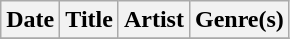<table class="wikitable" style="text-align: left;">
<tr>
<th>Date</th>
<th>Title</th>
<th>Artist</th>
<th>Genre(s)</th>
</tr>
<tr>
</tr>
</table>
